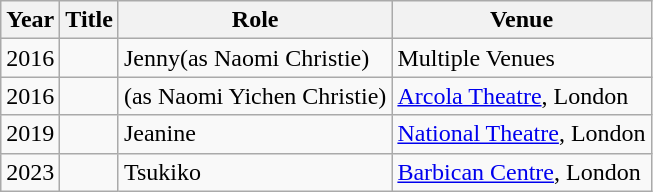<table class="wikitable sortable">
<tr>
<th>Year</th>
<th>Title</th>
<th>Role</th>
<th>Venue</th>
</tr>
<tr>
<td>2016</td>
<td><em></em></td>
<td>Jenny(as Naomi Christie)</td>
<td>Multiple Venues</td>
</tr>
<tr>
<td>2016</td>
<td></td>
<td>(as Naomi Yichen Christie)</td>
<td><a href='#'>Arcola Theatre</a>, London</td>
</tr>
<tr>
<td>2019</td>
<td><em></em></td>
<td>Jeanine</td>
<td><a href='#'>National Theatre</a>, London</td>
</tr>
<tr>
<td>2023</td>
<td><em></em></td>
<td>Tsukiko</td>
<td><a href='#'>Barbican Centre</a>, London</td>
</tr>
</table>
